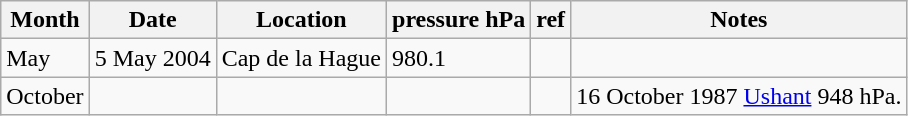<table class="wikitable sortable">
<tr>
<th>Month</th>
<th>Date</th>
<th class="unsortable">Location</th>
<th>pressure hPa</th>
<th class="unsortable">ref</th>
<th class="unsortable">Notes</th>
</tr>
<tr>
<td>May</td>
<td>5 May 2004</td>
<td>Cap de la Hague</td>
<td>980.1</td>
<td></td>
<td></td>
</tr>
<tr>
<td>October</td>
<td></td>
<td></td>
<td></td>
<td></td>
<td>16 October 1987 <a href='#'>Ushant</a> 948 hPa.</td>
</tr>
</table>
